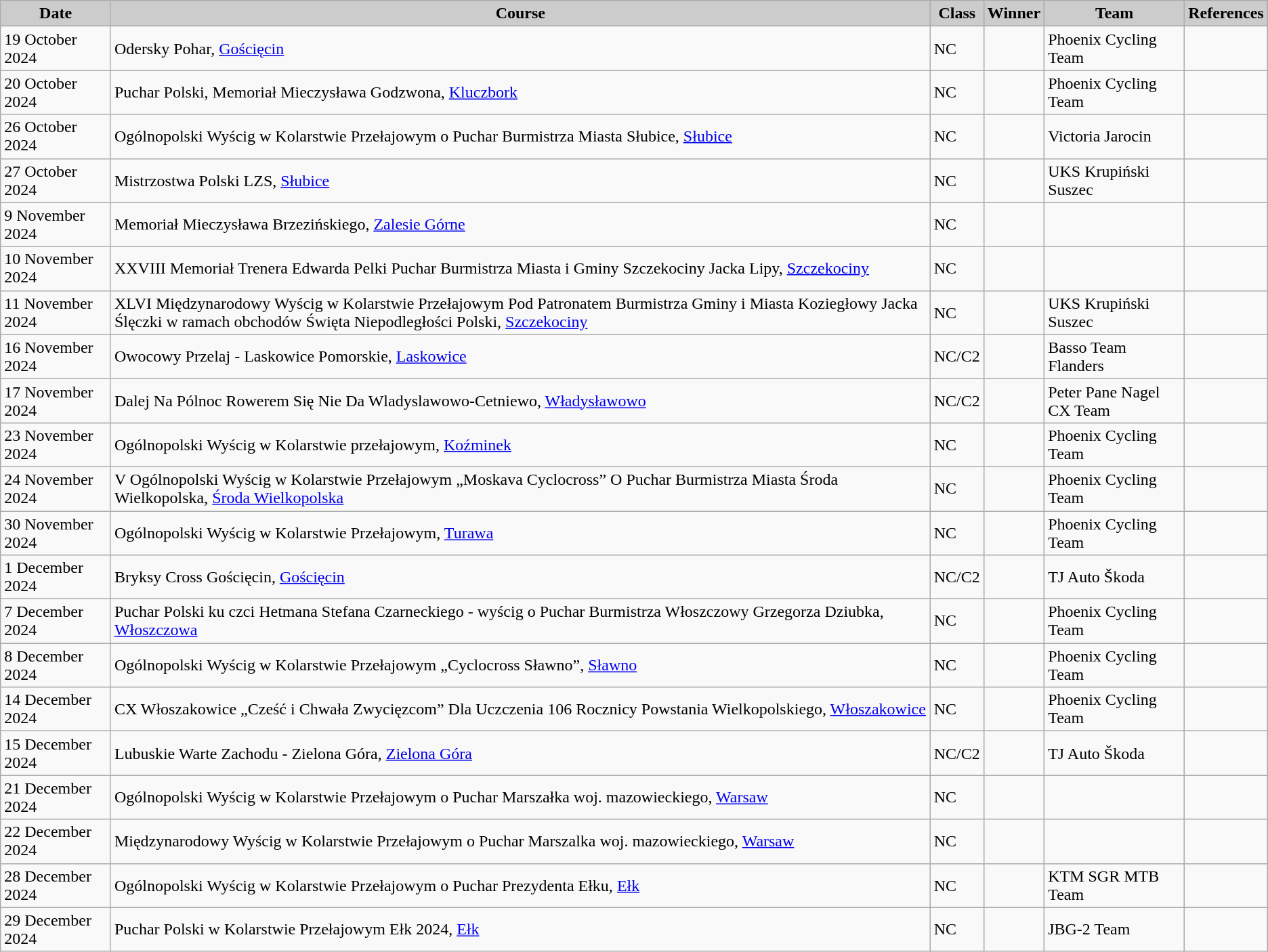<table class="wikitable sortable alternance ">
<tr>
<th scope="col" style="background-color:#CCCCCC;">Date</th>
<th scope="col" style="background-color:#CCCCCC;">Course</th>
<th scope="col" style="background-color:#CCCCCC;">Class</th>
<th scope="col" style="background-color:#CCCCCC;">Winner</th>
<th scope="col" style="background-color:#CCCCCC;">Team</th>
<th scope="col" style="background-color:#CCCCCC;">References</th>
</tr>
<tr>
<td>19 October 2024</td>
<td> Odersky Pohar, <a href='#'>Gościęcin</a></td>
<td>NC</td>
<td></td>
<td>Phoenix Cycling Team</td>
<td></td>
</tr>
<tr>
<td>20 October 2024</td>
<td> Puchar Polski, Memoriał Mieczysława Godzwona, <a href='#'>Kluczbork</a></td>
<td>NC</td>
<td></td>
<td>Phoenix Cycling Team</td>
<td></td>
</tr>
<tr>
<td>26 October 2024</td>
<td> Ogólnopolski Wyścig w Kolarstwie Przełajowym o Puchar Burmistrza Miasta Słubice, <a href='#'>Słubice</a></td>
<td>NC</td>
<td></td>
<td>Victoria Jarocin</td>
<td></td>
</tr>
<tr>
<td>27 October 2024</td>
<td> Mistrzostwa Polski LZS, <a href='#'>Słubice</a></td>
<td>NC</td>
<td></td>
<td>UKS Krupiński Suszec</td>
<td></td>
</tr>
<tr>
<td>9 November 2024</td>
<td> Memoriał Mieczysława Brzezińskiego, <a href='#'>Zalesie Górne</a></td>
<td>NC</td>
<td></td>
<td></td>
<td></td>
</tr>
<tr>
<td>10 November 2024</td>
<td> XXVIII Memoriał Trenera Edwarda Pelki Puchar Burmistrza Miasta i Gminy Szczekociny Jacka Lipy, <a href='#'>Szczekociny</a></td>
<td>NC</td>
<td></td>
<td></td>
<td></td>
</tr>
<tr>
<td>11 November 2024</td>
<td> XLVI Międzynarodowy Wyścig w Kolarstwie Przełajowym Pod Patronatem Burmistrza Gminy i Miasta Koziegłowy Jacka Ślęczki w ramach obchodów Święta Niepodległości Polski, <a href='#'>Szczekociny</a></td>
<td>NC</td>
<td></td>
<td>UKS Krupiński Suszec</td>
<td></td>
</tr>
<tr>
<td>16 November 2024</td>
<td> Owocowy Przelaj - Laskowice Pomorskie, <a href='#'>Laskowice</a></td>
<td>NC/C2</td>
<td></td>
<td>Basso Team Flanders</td>
<td></td>
</tr>
<tr>
<td>17 November 2024</td>
<td> Dalej Na Pólnoc Rowerem Się Nie Da Wladyslawowo-Cetniewo, <a href='#'>Władysławowo</a></td>
<td>NC/C2</td>
<td></td>
<td>Peter Pane Nagel CX Team</td>
<td></td>
</tr>
<tr>
<td>23 November 2024</td>
<td> Ogólnopolski Wyścig w Kolarstwie przełajowym, <a href='#'>Koźminek</a></td>
<td>NC</td>
<td></td>
<td>Phoenix Cycling Team</td>
<td></td>
</tr>
<tr>
<td>24 November 2024</td>
<td> V Ogólnopolski Wyścig w Kolarstwie Przełajowym „Moskava Cyclocross” O Puchar Burmistrza Miasta Środa Wielkopolska, <a href='#'>Środa Wielkopolska</a></td>
<td>NC</td>
<td></td>
<td>Phoenix Cycling Team</td>
<td></td>
</tr>
<tr>
<td>30 November 2024</td>
<td> Ogólnopolski Wyścig w Kolarstwie Przełajowym, <a href='#'>Turawa</a></td>
<td>NC</td>
<td></td>
<td>Phoenix Cycling Team</td>
<td></td>
</tr>
<tr>
<td>1 December 2024</td>
<td> Bryksy Cross Gościęcin, <a href='#'>Gościęcin</a></td>
<td>NC/C2</td>
<td></td>
<td>TJ Auto Škoda</td>
<td></td>
</tr>
<tr>
<td>7 December 2024</td>
<td> Puchar Polski ku czci Hetmana Stefana Czarneckiego - wyścig o Puchar Burmistrza Włoszczowy Grzegorza Dziubka, <a href='#'>Włoszczowa</a></td>
<td>NC</td>
<td></td>
<td>Phoenix Cycling Team</td>
<td></td>
</tr>
<tr>
<td>8 December 2024</td>
<td> Ogólnopolski Wyścig w Kolarstwie Przełajowym „Cyclocross Sławno”, <a href='#'>Sławno</a></td>
<td>NC</td>
<td></td>
<td>Phoenix Cycling Team</td>
<td></td>
</tr>
<tr>
<td>14 December 2024</td>
<td> CX Włoszakowice „Cześć i Chwała Zwycięzcom” Dla Uczczenia 106 Rocznicy Powstania Wielkopolskiego, <a href='#'>Włoszakowice</a></td>
<td>NC</td>
<td></td>
<td>Phoenix Cycling Team</td>
<td></td>
</tr>
<tr>
<td>15 December 2024</td>
<td> Lubuskie Warte Zachodu - Zielona Góra, <a href='#'>Zielona Góra</a></td>
<td>NC/C2</td>
<td></td>
<td>TJ Auto Škoda</td>
<td></td>
</tr>
<tr>
<td>21 December 2024</td>
<td> Ogólnopolski Wyścig w Kolarstwie Przełajowym o Puchar Marszałka woj. mazowieckiego, <a href='#'>Warsaw</a></td>
<td>NC</td>
<td></td>
<td></td>
<td></td>
</tr>
<tr>
<td>22 December 2024</td>
<td> Międzynarodowy Wyścig w Kolarstwie Przełajowym o Puchar Marszalka woj. mazowieckiego, <a href='#'>Warsaw</a></td>
<td>NC</td>
<td></td>
<td></td>
<td></td>
</tr>
<tr>
<td>28 December 2024</td>
<td> Ogólnopolski Wyścig w Kolarstwie Przełajowym o Puchar Prezydenta Ełku, <a href='#'>Ełk</a></td>
<td>NC</td>
<td></td>
<td>KTM SGR MTB Team</td>
<td></td>
</tr>
<tr>
<td>29 December 2024</td>
<td> Puchar Polski w Kolarstwie Przełajowym Ełk 2024, <a href='#'>Ełk</a></td>
<td>NC</td>
<td></td>
<td>JBG-2 Team</td>
<td></td>
</tr>
</table>
